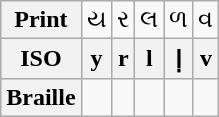<table class="wikitable Unicode" style="text-align:center;">
<tr>
<th>Print</th>
<td>ય</td>
<td>ર</td>
<td>લ</td>
<td>ળ</td>
<td>વ</td>
</tr>
<tr>
<th>ISO</th>
<th>y</th>
<th>r</th>
<th>l</th>
<th>ḷ</th>
<th>v</th>
</tr>
<tr>
<th>Braille</th>
<td></td>
<td></td>
<td></td>
<td></td>
<td></td>
</tr>
</table>
